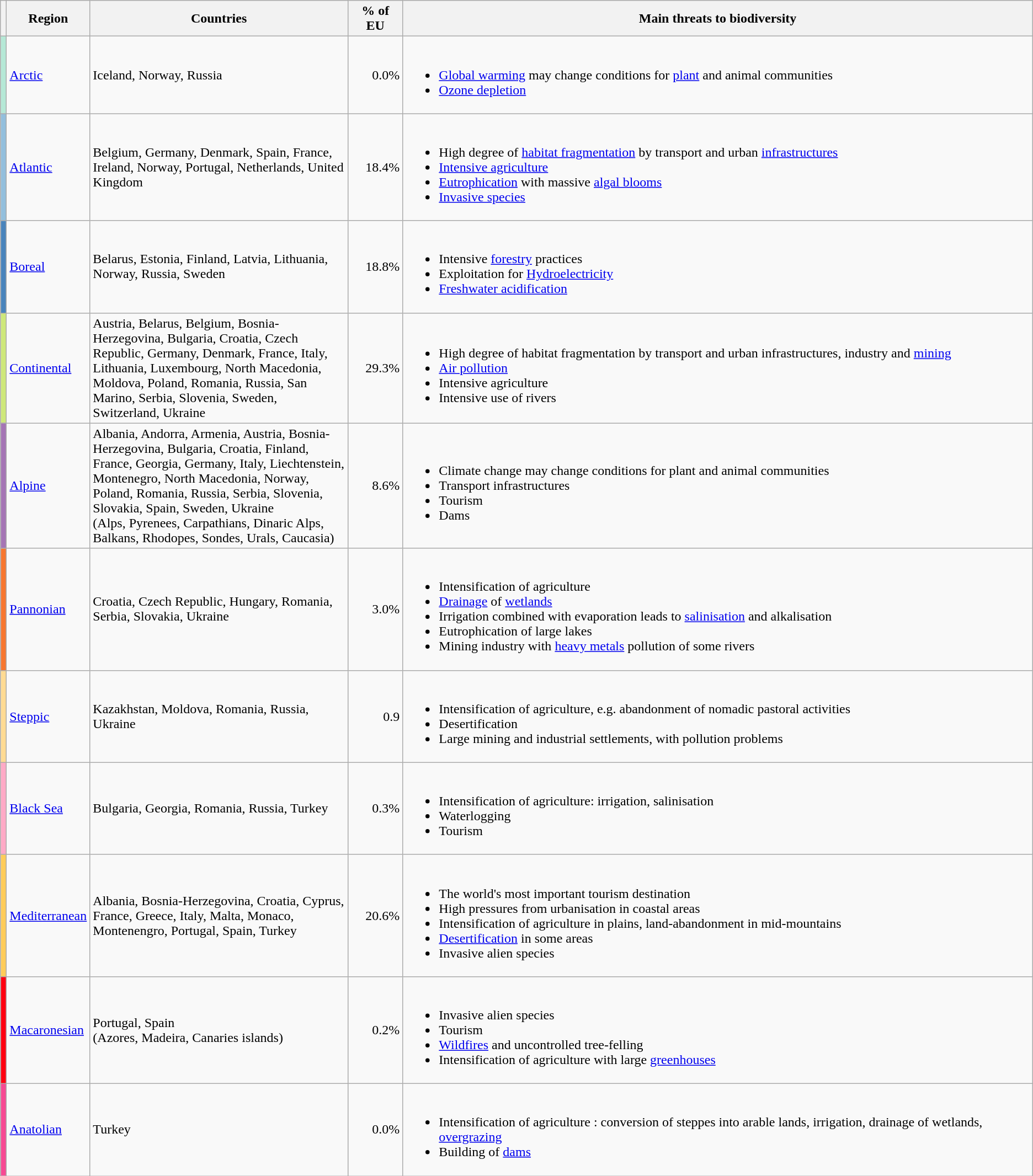<table class="wikitable sortable">
<tr>
<th></th>
<th>Region</th>
<th style="width:25%;">Countries</th>
<th>% of EU</th>
<th>Main threats to biodiversity</th>
</tr>
<tr>
<td style="background:#B5E8D6;"></td>
<td><a href='#'>Arctic</a></td>
<td>Iceland, Norway, Russia</td>
<td style="text-align:right;">0.0%</td>
<td><br><ul><li><a href='#'>Global warming</a> may change conditions for <a href='#'>plant</a> and animal communities</li><li><a href='#'>Ozone depletion</a></li></ul></td>
</tr>
<tr>
<td style="background:#93BFDD;"></td>
<td><a href='#'>Atlantic</a></td>
<td>Belgium, Germany, Denmark, Spain, France, Ireland, Norway, Portugal, Netherlands, United Kingdom</td>
<td style="text-align:right;">18.4%</td>
<td><br><ul><li>High degree of <a href='#'>habitat fragmentation</a> by transport and urban <a href='#'>infrastructures</a></li><li><a href='#'>Intensive agriculture</a></li><li><a href='#'>Eutrophication</a> with massive <a href='#'>algal blooms</a></li><li><a href='#'>Invasive species</a></li></ul></td>
</tr>
<tr>
<td style="background:#4984BC;"></td>
<td><a href='#'>Boreal</a></td>
<td>Belarus, Estonia, Finland, Latvia, Lithuania, Norway, Russia, Sweden</td>
<td style="text-align:right;">18.8%</td>
<td><br><ul><li>Intensive <a href='#'>forestry</a> practices</li><li>Exploitation for <a href='#'>Hydroelectricity</a></li><li><a href='#'>Freshwater acidification</a></li></ul></td>
</tr>
<tr>
<td style="background:#CEE87A;"></td>
<td><a href='#'>Continental</a></td>
<td>Austria, Belarus, Belgium, Bosnia-Herzegovina, Bulgaria, Croatia, Czech Republic, Germany, Denmark, France, Italy, Lithuania, Luxembourg, North Macedonia, Moldova, Poland, Romania, Russia, San Marino, Serbia, Slovenia, Sweden, Switzerland, Ukraine</td>
<td style="text-align:right;">29.3%</td>
<td><br><ul><li>High degree of habitat fragmentation by transport and urban infrastructures, industry and <a href='#'>mining</a></li><li><a href='#'>Air pollution</a></li><li>Intensive agriculture</li><li>Intensive use of rivers</li></ul></td>
</tr>
<tr>
<td style="background:#A575B5;"></td>
<td><a href='#'>Alpine</a></td>
<td>Albania, Andorra, Armenia, Austria, Bosnia-Herzegovina, Bulgaria, Croatia, Finland, France, Georgia, Germany, Italy, Liechtenstein, Montenegro, North Macedonia, Norway, Poland, Romania, Russia, Serbia, Slovenia, Slovakia, Spain, Sweden, Ukraine<br>(Alps, Pyrenees, Carpathians, Dinaric Alps, Balkans, Rhodopes, Sondes, Urals, Caucasia)</td>
<td style="text-align:right;">8.6%</td>
<td><br><ul><li>Climate change may change conditions for plant and animal communities</li><li>Transport infrastructures</li><li>Tourism</li><li>Dams</li></ul></td>
</tr>
<tr>
<td style="background:#F77730;"></td>
<td><a href='#'>Pannonian</a></td>
<td>Croatia, Czech Republic, Hungary, Romania, Serbia, Slovakia, Ukraine</td>
<td style="text-align:right;">3.0%</td>
<td><br><ul><li>Intensification of agriculture</li><li><a href='#'>Drainage</a> of <a href='#'>wetlands</a></li><li>Irrigation combined with evaporation leads to <a href='#'>salinisation</a> and alkalisation</li><li>Eutrophication of large lakes</li><li>Mining industry with <a href='#'>heavy metals</a> pollution of some rivers</li></ul></td>
</tr>
<tr>
<td style="background:#FFDB93;"></td>
<td><a href='#'>Steppic</a></td>
<td>Kazakhstan, Moldova, Romania, Russia, Ukraine</td>
<td style="text-align:right;">0.9</td>
<td><br><ul><li>Intensification of agriculture, e.g. abandonment of nomadic pastoral activities</li><li>Desertification</li><li>Large mining and industrial settlements, with pollution problems</li></ul></td>
</tr>
<tr>
<td style="background:#FFAAC6;"></td>
<td><a href='#'>Black Sea</a></td>
<td>Bulgaria, Georgia, Romania, Russia, Turkey</td>
<td style="text-align:right;">0.3%</td>
<td><br><ul><li>Intensification of agriculture: irrigation, salinisation</li><li>Waterlogging</li><li>Tourism</li></ul></td>
</tr>
<tr>
<td style="background:#FFCC59;"></td>
<td><a href='#'>Mediterranean</a></td>
<td>Albania, Bosnia-Herzegovina, Croatia, Cyprus, France, Greece, Italy, Malta, Monaco, Montenengro, Portugal, Spain, Turkey</td>
<td style="text-align:right;">20.6%</td>
<td><br><ul><li>The world's most important tourism destination</li><li>High pressures from urbanisation in coastal areas</li><li>Intensification of agriculture in plains, land-abandonment in mid-mountains</li><li><a href='#'>Desertification</a> in some areas</li><li>Invasive alien species</li></ul></td>
</tr>
<tr>
<td style="background:#FF0011;"></td>
<td><a href='#'>Macaronesian</a></td>
<td>Portugal, Spain<br>(Azores, Madeira, Canaries islands)</td>
<td style="text-align:right;">0.2%</td>
<td><br><ul><li>Invasive alien species</li><li>Tourism</li><li><a href='#'>Wildfires</a> and uncontrolled tree-felling</li><li>Intensification of agriculture with large <a href='#'>greenhouses</a></li></ul></td>
</tr>
<tr>
<td style="background:#F74993;"></td>
<td><a href='#'>Anatolian</a></td>
<td>Turkey</td>
<td style="text-align:right;">0.0%</td>
<td><br><ul><li>Intensification of agriculture : conversion of steppes into arable lands, irrigation, drainage of wetlands, <a href='#'>overgrazing</a></li><li>Building of <a href='#'>dams</a></li></ul></td>
</tr>
</table>
